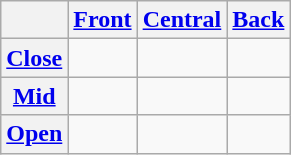<table class="wikitable" style="text-align:center;">
<tr>
<th></th>
<th><a href='#'>Front</a></th>
<th><a href='#'>Central</a></th>
<th><a href='#'>Back</a></th>
</tr>
<tr>
<th><a href='#'>Close</a></th>
<td>    </td>
<td></td>
<td>    </td>
</tr>
<tr>
<th><a href='#'>Mid</a></th>
<td>    </td>
<td></td>
<td>    </td>
</tr>
<tr>
<th><a href='#'>Open</a></th>
<td></td>
<td>    </td>
<td></td>
</tr>
</table>
